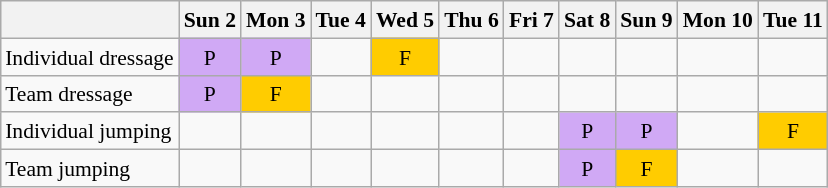<table class="wikitable" style="margin:0.5em auto; font-size:90%; line-height:1.25em; text-align:center;">
<tr>
<th></th>
<th>Sun 2</th>
<th>Mon 3</th>
<th>Tue 4</th>
<th>Wed 5</th>
<th>Thu 6</th>
<th>Fri 7</th>
<th>Sat 8</th>
<th>Sun 9</th>
<th>Mon 10</th>
<th>Tue 11</th>
</tr>
<tr>
<td align=left>Individual dressage</td>
<td style="background-color:#D0A9F5;">P</td>
<td style="background-color:#D0A9F5;">P</td>
<td></td>
<td style="background-color:#FFCC00;">F</td>
<td></td>
<td></td>
<td></td>
<td></td>
<td></td>
<td></td>
</tr>
<tr>
<td align=left>Team dressage</td>
<td style="background-color:#D0A9F5;">P</td>
<td style="background-color:#FFCC00;">F</td>
<td></td>
<td></td>
<td></td>
<td></td>
<td></td>
<td></td>
<td></td>
<td></td>
</tr>
<tr>
<td align=left>Individual jumping</td>
<td></td>
<td></td>
<td></td>
<td></td>
<td></td>
<td></td>
<td style="background-color:#D0A9F5;">P</td>
<td style="background-color:#D0A9F5;">P</td>
<td></td>
<td style="background-color:#FFCC00;">F</td>
</tr>
<tr>
<td align=left>Team jumping</td>
<td></td>
<td></td>
<td></td>
<td></td>
<td></td>
<td></td>
<td style="background-color:#D0A9F5;">P</td>
<td style="background-color:#FFCC00;">F</td>
<td></td>
<td></td>
</tr>
</table>
